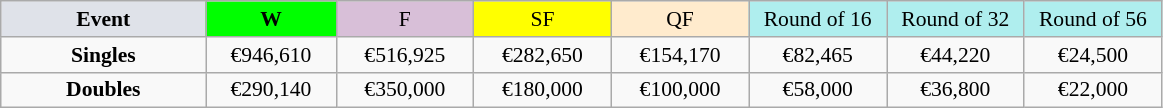<table class="wikitable" style="font-size:90%;text-align:center;">
<tr>
<td style="width:130px; background:#dfe2e9;"><strong>Event</strong></td>
<td style="width:80px; background:lime;"><strong>W</strong></td>
<td style="width:85px; background:thistle;">F</td>
<td style="width:85px; background:#ff0;">SF</td>
<td style="width:85px; background:#ffebcd;">QF</td>
<td style="width:85px; background:#afeeee;">Round of 16</td>
<td style="width:85px; background:#afeeee;">Round of 32</td>
<td style="width:85px; background:#afeeee;">Round of 56</td>
</tr>
<tr>
<td><strong>Singles</strong></td>
<td>€946,610</td>
<td>€516,925</td>
<td>€282,650</td>
<td>€154,170</td>
<td>€82,465</td>
<td>€44,220</td>
<td>€24,500</td>
</tr>
<tr>
<td><strong>Doubles</strong></td>
<td>€290,140</td>
<td>€350,000</td>
<td>€180,000</td>
<td>€100,000</td>
<td>€58,000</td>
<td>€36,800</td>
<td>€22,000</td>
</tr>
</table>
